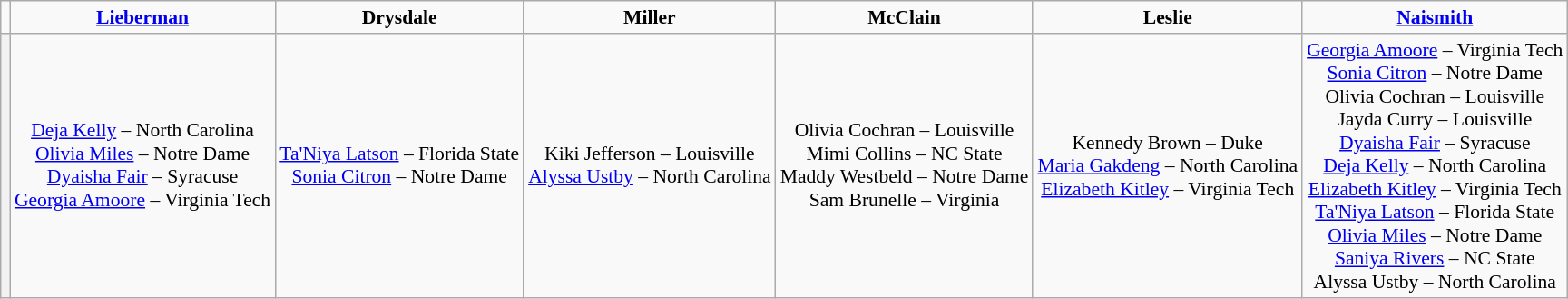<table class="wikitable" style="white-space:nowrap; text-align:center; font-size:90%;">
<tr>
<td></td>
<td><strong><a href='#'>Lieberman</a></strong></td>
<td><strong>Drysdale</strong></td>
<td><strong>Miller</strong></td>
<td><strong>McClain</strong></td>
<td><strong>Leslie</strong></td>
<td><strong><a href='#'>Naismith</a></strong></td>
</tr>
<tr>
<th></th>
<td><a href='#'>Deja Kelly</a> – North Carolina<br><a href='#'>Olivia Miles</a> – Notre Dame<br><a href='#'>Dyaisha Fair</a> – Syracuse<br><a href='#'>Georgia Amoore</a> – Virginia Tech</td>
<td><a href='#'>Ta'Niya Latson</a> – Florida State<br><a href='#'>Sonia Citron</a> – Notre Dame</td>
<td>Kiki Jefferson – Louisville<br><a href='#'>Alyssa Ustby</a> – North Carolina</td>
<td>Olivia Cochran – Louisville<br>Mimi Collins – NC State<br>Maddy Westbeld – Notre Dame<br>Sam Brunelle – Virginia</td>
<td>Kennedy Brown – Duke<br><a href='#'>Maria Gakdeng</a> – North Carolina<br><a href='#'>Elizabeth Kitley</a> – Virginia Tech</td>
<td><a href='#'>Georgia Amoore</a> – Virginia Tech<br><a href='#'>Sonia Citron</a> – Notre Dame<br>Olivia Cochran – Louisville<br>Jayda Curry – Louisville<br><a href='#'>Dyaisha Fair</a> – Syracuse<br><a href='#'>Deja Kelly</a> – North Carolina<br><a href='#'>Elizabeth Kitley</a> – Virginia Tech<br><a href='#'>Ta'Niya Latson</a> – Florida State<br><a href='#'>Olivia Miles</a> – Notre Dame<br><a href='#'>Saniya Rivers</a> – NC State<br>Alyssa Ustby – North Carolina</td>
</tr>
</table>
